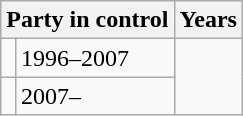<table class="wikitable">
<tr>
<th colspan="2">Party in control</th>
<th>Years</th>
</tr>
<tr>
<td></td>
<td>1996–2007</td>
</tr>
<tr>
<td></td>
<td>2007–</td>
</tr>
</table>
